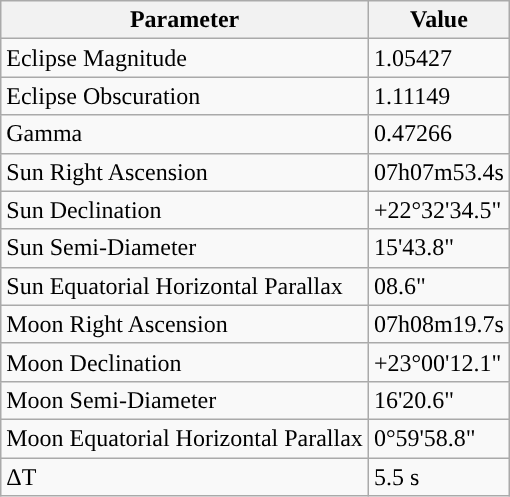<table class="wikitable">
<tr>
<th>Parameter</th>
<th>Value</th>
</tr>
<tr>
<td>Eclipse Magnitude</td>
<td>1.05427</td>
</tr>
<tr>
<td>Eclipse Obscuration</td>
<td>1.11149</td>
</tr>
<tr>
<td>Gamma</td>
<td>0.47266</td>
</tr>
<tr>
<td>Sun Right Ascension</td>
<td>07h07m53.4s</td>
</tr>
<tr>
<td>Sun Declination</td>
<td>+22°32'34.5"</td>
</tr>
<tr>
<td>Sun Semi-Diameter</td>
<td>15'43.8"</td>
</tr>
<tr>
<td>Sun Equatorial Horizontal Parallax</td>
<td>08.6"</td>
</tr>
<tr>
<td>Moon Right Ascension</td>
<td>07h08m19.7s</td>
</tr>
<tr>
<td>Moon Declination</td>
<td>+23°00'12.1"</td>
</tr>
<tr>
<td>Moon Semi-Diameter</td>
<td>16'20.6"</td>
</tr>
<tr>
<td>Moon Equatorial Horizontal Parallax</td>
<td>0°59'58.8"</td>
</tr>
<tr>
<td>ΔT</td>
<td>5.5 s</td>
</tr>
</table>
